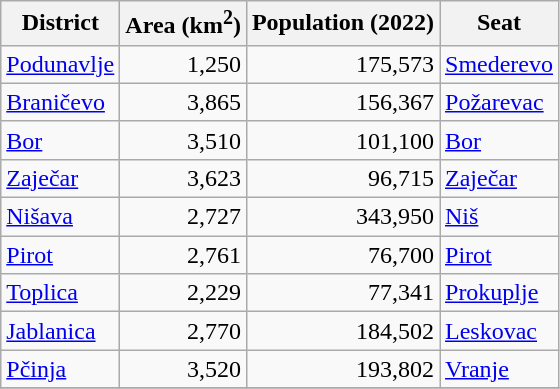<table class="wikitable sortable" style="text-align:right">
<tr>
<th>District</th>
<th>Area (km<sup>2</sup>)</th>
<th>Population (2022)</th>
<th>Seat</th>
</tr>
<tr>
<td style="text-align:left"><a href='#'>Podunavlje</a></td>
<td>1,250</td>
<td>175,573</td>
<td style="text-align:left"><a href='#'>Smederevo</a></td>
</tr>
<tr>
<td style="text-align:left"><a href='#'>Braničevo</a></td>
<td>3,865</td>
<td>156,367</td>
<td style="text-align:left"><a href='#'>Požarevac</a></td>
</tr>
<tr>
<td style="text-align:left"><a href='#'>Bor</a></td>
<td>3,510</td>
<td>101,100</td>
<td style="text-align:left"><a href='#'>Bor</a></td>
</tr>
<tr>
<td style="text-align:left"><a href='#'>Zaječar</a></td>
<td>3,623</td>
<td>96,715</td>
<td style="text-align:left"><a href='#'>Zaječar</a></td>
</tr>
<tr>
<td style="text-align:left"><a href='#'>Nišava</a></td>
<td>2,727</td>
<td>343,950</td>
<td style="text-align:left"><a href='#'>Niš</a></td>
</tr>
<tr>
<td style="text-align:left"><a href='#'>Pirot</a></td>
<td>2,761</td>
<td>76,700</td>
<td style="text-align:left"><a href='#'>Pirot</a></td>
</tr>
<tr>
<td style="text-align:left"><a href='#'>Toplica</a></td>
<td>2,229</td>
<td>77,341</td>
<td style="text-align:left"><a href='#'>Prokuplje</a></td>
</tr>
<tr>
<td style="text-align:left"><a href='#'>Jablanica</a></td>
<td>2,770</td>
<td>184,502</td>
<td style="text-align:left"><a href='#'>Leskovac</a></td>
</tr>
<tr>
<td style="text-align:left"><a href='#'>Pčinja</a></td>
<td>3,520</td>
<td>193,802</td>
<td style="text-align:left"><a href='#'>Vranje</a></td>
</tr>
<tr>
</tr>
</table>
